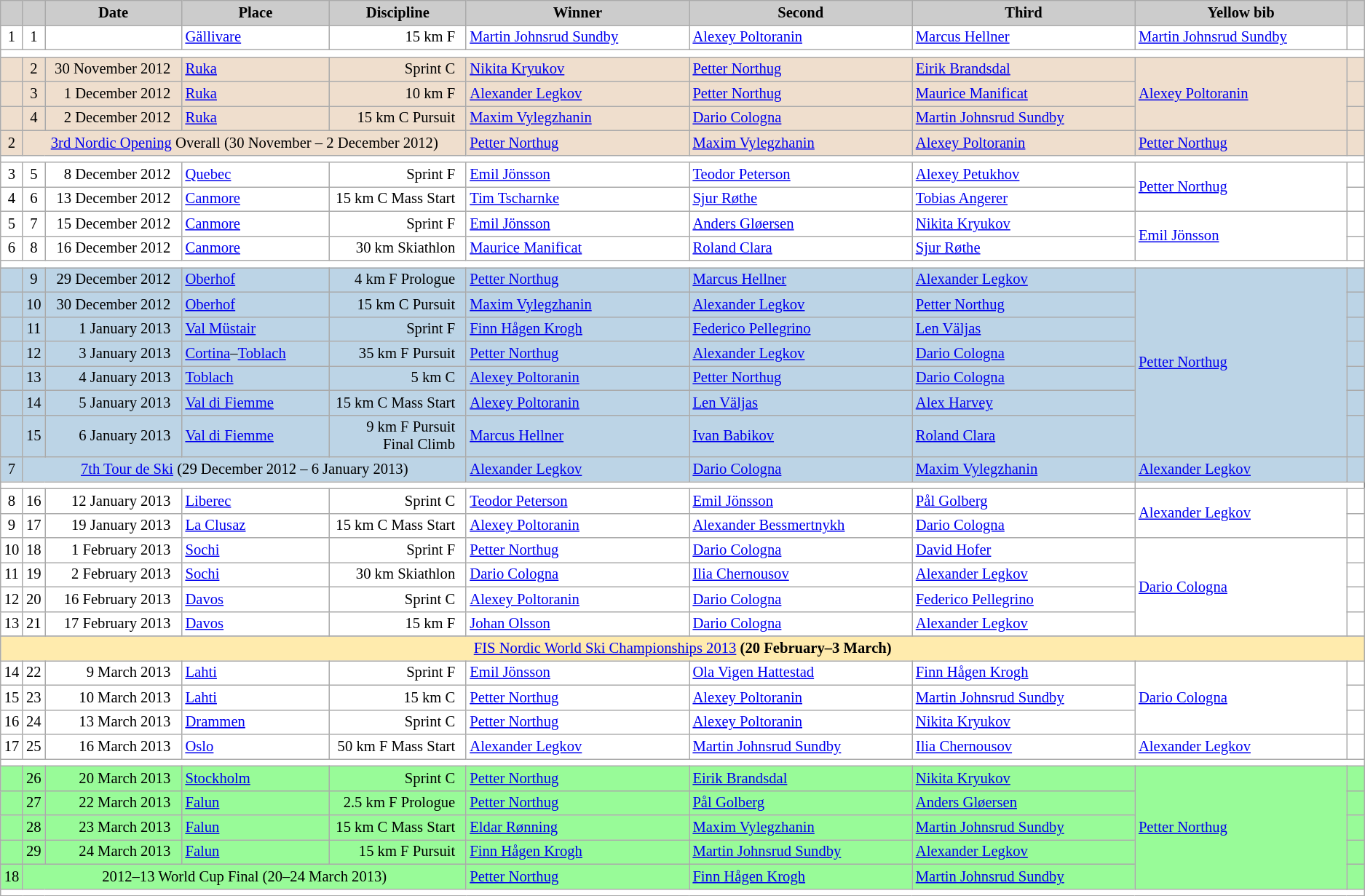<table class="wikitable plainrowheaders" style="background:#fff; font-size:86%; line-height:16px; border:grey solid 1px; border-collapse:collapse;">
<tr style="background:#ccc; text-align:center;">
<th scope="col" style="background:#ccc; width=20 px;"></th>
<th scope="col" style="background:#ccc; width=30 px;"></th>
<th scope="col" style="background:#ccc; width:120px;">Date</th>
<th scope="col" style="background:#ccc; width:130px;">Place</th>
<th scope="col" style="background:#ccc; width:120px;">Discipline</th>
<th scope="col" style="background:#ccc; width:200px;">Winner</th>
<th scope="col" style="background:#ccc; width:200px;">Second</th>
<th scope="col" style="background:#ccc; width:200px;">Third</th>
<th scope="col" style="background:#ccc; width:190px;">Yellow bib</th>
<th scope="col" style="background:#ccc; width:10px;"></th>
</tr>
<tr>
<td align=center>1</td>
<td align=center>1</td>
<td align=right>  </td>
<td> <a href='#'>Gällivare</a></td>
<td align=right>15 km F  </td>
<td> <a href='#'>Martin Johnsrud Sundby</a></td>
<td> <a href='#'>Alexey Poltoranin</a></td>
<td> <a href='#'>Marcus Hellner</a></td>
<td> <a href='#'>Martin Johnsrud Sundby</a></td>
<td></td>
</tr>
<tr>
<td colspan="10"></td>
</tr>
<tr bgcolor=#EFDECD>
<td></td>
<td align=center>2</td>
<td align=right>30 November 2012  </td>
<td> <a href='#'>Ruka</a></td>
<td align=right>Sprint C  </td>
<td> <a href='#'>Nikita Kryukov</a></td>
<td> <a href='#'>Petter Northug</a></td>
<td> <a href='#'>Eirik Brandsdal</a></td>
<td rowspan=3> <a href='#'>Alexey Poltoranin</a></td>
<td></td>
</tr>
<tr bgcolor=#EFDECD>
<td></td>
<td align=center>3</td>
<td align=right>1 December 2012  </td>
<td> <a href='#'>Ruka</a></td>
<td align=right>10 km F  </td>
<td> <a href='#'>Alexander Legkov</a></td>
<td> <a href='#'>Petter Northug</a></td>
<td> <a href='#'>Maurice Manificat</a></td>
<td></td>
</tr>
<tr bgcolor=#EFDECD>
<td></td>
<td align=center>4</td>
<td align=right>2 December 2012  </td>
<td> <a href='#'>Ruka</a></td>
<td align=right>15 km C Pursuit  </td>
<td> <a href='#'>Maxim Vylegzhanin</a></td>
<td> <a href='#'>Dario Cologna</a></td>
<td> <a href='#'>Martin Johnsrud Sundby</a></td>
<td></td>
</tr>
<tr bgcolor=#EFDECD>
<td align=center>2</td>
<td colspan=4 align=center><a href='#'>3rd Nordic Opening</a> Overall (30 November – 2 December 2012)</td>
<td> <a href='#'>Petter Northug</a></td>
<td> <a href='#'>Maxim Vylegzhanin</a></td>
<td> <a href='#'>Alexey Poltoranin</a></td>
<td> <a href='#'>Petter Northug</a></td>
<td></td>
</tr>
<tr>
<td colspan="10"></td>
</tr>
<tr>
<td align=center>3</td>
<td align=center>5</td>
<td align=right>8 December 2012  </td>
<td> <a href='#'>Quebec</a></td>
<td align=right>Sprint F  </td>
<td> <a href='#'>Emil Jönsson</a></td>
<td> <a href='#'>Teodor Peterson</a></td>
<td> <a href='#'>Alexey Petukhov</a></td>
<td rowspan=2> <a href='#'>Petter Northug</a></td>
<td></td>
</tr>
<tr>
<td align=center>4</td>
<td align=center>6</td>
<td align=right>13 December 2012  </td>
<td> <a href='#'>Canmore</a></td>
<td align=right>15 km C Mass Start  </td>
<td> <a href='#'>Tim Tscharnke</a></td>
<td> <a href='#'>Sjur Røthe</a></td>
<td> <a href='#'>Tobias Angerer</a></td>
<td></td>
</tr>
<tr>
<td align=center>5</td>
<td align=center>7</td>
<td align=right>15 December 2012  </td>
<td> <a href='#'>Canmore</a></td>
<td align=right>Sprint F  </td>
<td> <a href='#'>Emil Jönsson</a></td>
<td> <a href='#'>Anders Gløersen</a></td>
<td> <a href='#'>Nikita Kryukov</a></td>
<td rowspan=2> <a href='#'>Emil Jönsson</a></td>
<td></td>
</tr>
<tr>
<td align=center>6</td>
<td align=center>8</td>
<td align=right>16 December 2012  </td>
<td> <a href='#'>Canmore</a></td>
<td align=right>30 km Skiathlon  </td>
<td> <a href='#'>Maurice Manificat</a></td>
<td> <a href='#'>Roland Clara</a></td>
<td> <a href='#'>Sjur Røthe</a></td>
<td></td>
</tr>
<tr>
<td colspan="10"></td>
</tr>
<tr bgcolor=#BCD4E6>
<td></td>
<td align=center>9</td>
<td align=right>29 December 2012  </td>
<td> <a href='#'>Oberhof</a></td>
<td align=right>4 km F Prologue  </td>
<td> <a href='#'>Petter Northug</a></td>
<td> <a href='#'>Marcus Hellner</a></td>
<td> <a href='#'>Alexander Legkov</a></td>
<td rowspan=7> <a href='#'>Petter Northug</a></td>
<td></td>
</tr>
<tr bgcolor=#BCD4E6>
<td></td>
<td align=center>10</td>
<td align=right>30 December 2012  </td>
<td> <a href='#'>Oberhof</a></td>
<td align=right>15 km C Pursuit  </td>
<td> <a href='#'>Maxim Vylegzhanin</a></td>
<td> <a href='#'>Alexander Legkov</a></td>
<td> <a href='#'>Petter Northug</a></td>
<td></td>
</tr>
<tr bgcolor=#BCD4E6>
<td></td>
<td align=center>11</td>
<td align=right>1 January 2013  </td>
<td> <a href='#'>Val Müstair</a></td>
<td align=right>Sprint F  </td>
<td> <a href='#'>Finn Hågen Krogh</a></td>
<td> <a href='#'>Federico Pellegrino</a></td>
<td> <a href='#'>Len Väljas</a></td>
<td></td>
</tr>
<tr bgcolor=#BCD4E6>
<td></td>
<td align=center>12</td>
<td align=right>3 January 2013  </td>
<td> <a href='#'>Cortina</a>–<a href='#'>Toblach</a></td>
<td align=right>35 km F Pursuit  </td>
<td> <a href='#'>Petter Northug</a></td>
<td> <a href='#'>Alexander Legkov</a></td>
<td> <a href='#'>Dario Cologna</a></td>
<td></td>
</tr>
<tr bgcolor=#BCD4E6>
<td></td>
<td align=center>13</td>
<td align=right>4 January 2013  </td>
<td> <a href='#'>Toblach</a></td>
<td align=right>5 km C  </td>
<td> <a href='#'>Alexey Poltoranin</a></td>
<td> <a href='#'>Petter Northug</a></td>
<td> <a href='#'>Dario Cologna</a></td>
<td></td>
</tr>
<tr bgcolor=#BCD4E6>
<td></td>
<td align=center>14</td>
<td align=right>5 January 2013  </td>
<td> <a href='#'>Val di Fiemme</a></td>
<td align=right>15 km C Mass Start  </td>
<td> <a href='#'>Alexey Poltoranin</a></td>
<td> <a href='#'>Len Väljas</a></td>
<td> <a href='#'>Alex Harvey</a></td>
<td></td>
</tr>
<tr bgcolor=#BCD4E6>
<td></td>
<td align=center>15</td>
<td align=right>6 January 2013  </td>
<td> <a href='#'>Val di Fiemme</a></td>
<td align=right>9 km F Pursuit  <br>Final Climb  </td>
<td> <a href='#'>Marcus Hellner</a></td>
<td> <a href='#'>Ivan Babikov</a></td>
<td> <a href='#'>Roland Clara</a></td>
<td></td>
</tr>
<tr bgcolor=#BCD4E6>
<td align=center>7</td>
<td colspan=4 align=center><a href='#'>7th Tour de Ski</a> (29 December 2012 – 6 January 2013)</td>
<td> <a href='#'>Alexander Legkov</a></td>
<td> <a href='#'>Dario Cologna</a></td>
<td> <a href='#'>Maxim Vylegzhanin</a></td>
<td> <a href='#'>Alexander Legkov</a></td>
<td></td>
</tr>
<tr>
<td colspan="8"></td>
</tr>
<tr>
<td align=center>8</td>
<td align=center>16</td>
<td align=right>12 January 2013  </td>
<td> <a href='#'>Liberec</a></td>
<td align=right>Sprint C  </td>
<td> <a href='#'>Teodor Peterson</a></td>
<td> <a href='#'>Emil Jönsson</a></td>
<td> <a href='#'>Pål Golberg</a></td>
<td rowspan=2> <a href='#'>Alexander Legkov</a></td>
<td></td>
</tr>
<tr>
<td align=center>9</td>
<td align=center>17</td>
<td align=right>19 January 2013  </td>
<td> <a href='#'>La Clusaz</a></td>
<td align=right>15 km C Mass Start  </td>
<td> <a href='#'>Alexey Poltoranin</a></td>
<td> <a href='#'>Alexander Bessmertnykh</a></td>
<td> <a href='#'>Dario Cologna</a></td>
<td></td>
</tr>
<tr>
<td align=center>10</td>
<td align=center>18</td>
<td align=right>1 February 2013  </td>
<td> <a href='#'>Sochi</a></td>
<td align=right>Sprint F  </td>
<td> <a href='#'>Petter Northug</a></td>
<td> <a href='#'>Dario Cologna</a></td>
<td> <a href='#'>David Hofer</a></td>
<td rowspan=4> <a href='#'>Dario Cologna</a></td>
<td></td>
</tr>
<tr>
<td align=center>11</td>
<td align=center>19</td>
<td align=right>2 February 2013  </td>
<td> <a href='#'>Sochi</a></td>
<td align=right>30 km Skiathlon  </td>
<td> <a href='#'>Dario Cologna</a></td>
<td> <a href='#'>Ilia Chernousov</a></td>
<td> <a href='#'>Alexander Legkov</a></td>
<td></td>
</tr>
<tr>
<td align=center>12</td>
<td align=center>20</td>
<td align=right>16 February 2013  </td>
<td> <a href='#'>Davos</a></td>
<td align=right>Sprint C  </td>
<td> <a href='#'>Alexey Poltoranin</a></td>
<td> <a href='#'>Dario Cologna</a></td>
<td> <a href='#'>Federico Pellegrino</a></td>
<td></td>
</tr>
<tr>
<td align=center>13</td>
<td align=center>21</td>
<td align=right>17 February 2013  </td>
<td> <a href='#'>Davos</a></td>
<td align=right>15 km F  </td>
<td> <a href='#'>Johan Olsson</a></td>
<td> <a href='#'>Dario Cologna</a></td>
<td> <a href='#'>Alexander Legkov</a></td>
<td></td>
</tr>
<tr>
</tr>
<tr style="background:#FFEBAD">
<td colspan="10" align="center"><a href='#'>FIS Nordic World Ski Championships 2013</a> <strong>(20 February–3 March)</strong></td>
</tr>
<tr>
<td align=center>14</td>
<td align=center>22</td>
<td align=right>9 March 2013  </td>
<td> <a href='#'>Lahti</a></td>
<td align=right>Sprint F  </td>
<td> <a href='#'>Emil Jönsson</a></td>
<td> <a href='#'>Ola Vigen Hattestad</a></td>
<td> <a href='#'>Finn Hågen Krogh</a></td>
<td rowspan=3> <a href='#'>Dario Cologna</a></td>
<td></td>
</tr>
<tr>
<td align=center>15</td>
<td align=center>23</td>
<td align=right>10 March 2013  </td>
<td> <a href='#'>Lahti</a></td>
<td align=right>15 km C  </td>
<td> <a href='#'>Petter Northug</a></td>
<td> <a href='#'>Alexey Poltoranin</a></td>
<td> <a href='#'>Martin Johnsrud Sundby</a></td>
<td></td>
</tr>
<tr>
<td align=center>16</td>
<td align=center>24</td>
<td align=right>13 March 2013  </td>
<td> <a href='#'>Drammen</a></td>
<td align=right>Sprint C  </td>
<td> <a href='#'>Petter Northug</a></td>
<td> <a href='#'>Alexey Poltoranin</a></td>
<td> <a href='#'>Nikita Kryukov</a></td>
<td></td>
</tr>
<tr>
<td align=center>17</td>
<td align=center>25</td>
<td align=right>16 March 2013  </td>
<td> <a href='#'>Oslo</a></td>
<td align=right>50 km F Mass Start  </td>
<td> <a href='#'>Alexander Legkov</a></td>
<td> <a href='#'>Martin Johnsrud Sundby</a></td>
<td> <a href='#'>Ilia Chernousov</a></td>
<td> <a href='#'>Alexander Legkov</a></td>
<td></td>
</tr>
<tr>
<td colspan="10"></td>
</tr>
<tr bgcolor="#98FB98">
<td align=center></td>
<td align=center>26</td>
<td align=right>20 March 2013  </td>
<td> <a href='#'>Stockholm</a></td>
<td align=right>Sprint C  </td>
<td> <a href='#'>Petter Northug</a></td>
<td> <a href='#'>Eirik Brandsdal</a></td>
<td> <a href='#'>Nikita Kryukov</a></td>
<td rowspan=5> <a href='#'>Petter Northug</a></td>
<td></td>
</tr>
<tr bgcolor="#98FB98">
<td align=center></td>
<td align=center>27</td>
<td align=right>22 March 2013  </td>
<td> <a href='#'>Falun</a></td>
<td align=right>2.5 km F Prologue  </td>
<td> <a href='#'>Petter Northug</a></td>
<td> <a href='#'>Pål Golberg</a></td>
<td> <a href='#'>Anders Gløersen</a></td>
<td></td>
</tr>
<tr bgcolor="#98FB98">
<td align=center></td>
<td align=center>28</td>
<td align=right>23 March 2013  </td>
<td> <a href='#'>Falun</a></td>
<td align=right>15 km C Mass Start  </td>
<td> <a href='#'>Eldar Rønning</a></td>
<td> <a href='#'>Maxim Vylegzhanin</a></td>
<td> <a href='#'>Martin Johnsrud Sundby</a></td>
<td></td>
</tr>
<tr bgcolor="#98FB98">
<td align=center></td>
<td align=center>29</td>
<td align=right>24 March 2013  </td>
<td> <a href='#'>Falun</a></td>
<td align=right>15 km F Pursuit  </td>
<td> <a href='#'>Finn Hågen Krogh</a></td>
<td> <a href='#'>Martin Johnsrud Sundby</a></td>
<td> <a href='#'>Alexander Legkov</a></td>
<td></td>
</tr>
<tr bgcolor="#98FB98">
<td align=center>18</td>
<td colspan=4 align=center>2012–13 World Cup Final (20–24 March 2013)</td>
<td> <a href='#'>Petter Northug</a></td>
<td> <a href='#'>Finn Hågen Krogh</a></td>
<td> <a href='#'>Martin Johnsrud Sundby</a></td>
<td></td>
</tr>
<tr>
<td colspan="10"></td>
</tr>
</table>
